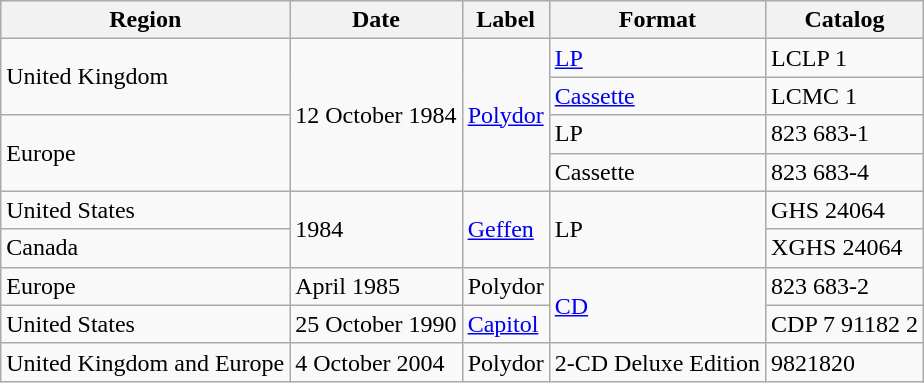<table class="wikitable">
<tr>
<th>Region</th>
<th>Date</th>
<th>Label</th>
<th>Format</th>
<th>Catalog</th>
</tr>
<tr>
<td rowspan="2">United Kingdom</td>
<td rowspan="4">12 October 1984</td>
<td rowspan="4"><a href='#'>Polydor</a></td>
<td><a href='#'>LP</a></td>
<td>LCLP 1</td>
</tr>
<tr>
<td><a href='#'>Cassette</a></td>
<td>LCMC 1</td>
</tr>
<tr>
<td rowspan="2">Europe</td>
<td>LP</td>
<td>823 683-1</td>
</tr>
<tr>
<td>Cassette</td>
<td>823 683-4</td>
</tr>
<tr>
<td>United States</td>
<td rowspan="2">1984</td>
<td rowspan="2"><a href='#'>Geffen</a></td>
<td rowspan="2">LP</td>
<td>GHS 24064</td>
</tr>
<tr>
<td>Canada</td>
<td>XGHS 24064</td>
</tr>
<tr>
<td>Europe</td>
<td>April 1985</td>
<td>Polydor</td>
<td rowspan="2"><a href='#'>CD</a></td>
<td>823 683-2</td>
</tr>
<tr>
<td>United States</td>
<td>25 October 1990</td>
<td><a href='#'>Capitol</a></td>
<td>CDP 7 91182 2</td>
</tr>
<tr>
<td>United Kingdom and Europe</td>
<td>4 October 2004</td>
<td>Polydor</td>
<td>2-CD Deluxe Edition</td>
<td>9821820</td>
</tr>
</table>
